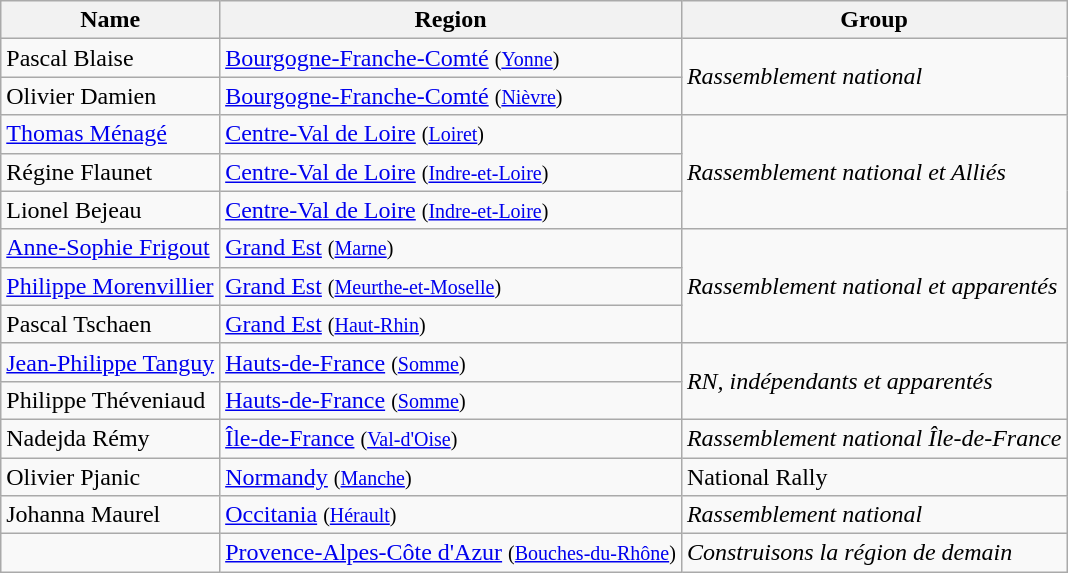<table class="wikitable centre sortable">
<tr>
<th scope="col">Name</th>
<th scope="col">Region</th>
<th scope="col">Group</th>
</tr>
<tr>
<td>Pascal Blaise</td>
<td><a href='#'>Bourgogne-Franche-Comté</a> <small>(<a href='#'>Yonne</a>)</small></td>
<td rowspan="2"><em>Rassemblement national</em></td>
</tr>
<tr>
<td>Olivier Damien</td>
<td><a href='#'>Bourgogne-Franche-Comté</a> <small>(<a href='#'>Nièvre</a>)</small></td>
</tr>
<tr>
<td><a href='#'>Thomas Ménagé</a></td>
<td><a href='#'>Centre-Val de Loire</a> <small>(<a href='#'>Loiret</a>)</small></td>
<td rowspan="3"><em>Rassemblement national et Alliés</em></td>
</tr>
<tr>
<td>Régine Flaunet</td>
<td><a href='#'>Centre-Val de Loire</a> <small>(<a href='#'>Indre-et-Loire</a>)</small></td>
</tr>
<tr>
<td>Lionel Bejeau</td>
<td><a href='#'>Centre-Val de Loire</a> <small>(<a href='#'>Indre-et-Loire</a>)</small></td>
</tr>
<tr>
<td><a href='#'>Anne-Sophie Frigout</a></td>
<td><a href='#'>Grand Est</a> <small>(<a href='#'>Marne</a>)</small></td>
<td rowspan="3"><em>Rassemblement national et apparentés</em></td>
</tr>
<tr>
<td><a href='#'>Philippe Morenvillier</a></td>
<td><a href='#'>Grand Est</a> <small>(<a href='#'>Meurthe-et-Moselle</a>)</small></td>
</tr>
<tr>
<td>Pascal Tschaen</td>
<td><a href='#'>Grand Est</a> <small>(<a href='#'>Haut-Rhin</a>)</small></td>
</tr>
<tr>
<td><a href='#'>Jean-Philippe Tanguy</a></td>
<td><a href='#'>Hauts-de-France</a> <small>(<a href='#'>Somme</a>)</small></td>
<td rowspan="2"><em>RN, indépendants et apparentés</em></td>
</tr>
<tr>
<td>Philippe Théveniaud</td>
<td><a href='#'>Hauts-de-France</a> <small>(<a href='#'>Somme</a>)</small></td>
</tr>
<tr>
<td>Nadejda Rémy</td>
<td><a href='#'>Île-de-France</a> <small>(<a href='#'>Val-d'Oise</a>)</small></td>
<td><em>Rassemblement national Île-de-France</em></td>
</tr>
<tr>
<td>Olivier Pjanic</td>
<td><a href='#'>Normandy</a> <small>(<a href='#'>Manche</a>)</small></td>
<td>National Rally</td>
</tr>
<tr>
<td>Johanna Maurel</td>
<td><a href='#'>Occitania</a> <small>(<a href='#'>Hérault</a>)</small></td>
<td><em>Rassemblement national</em></td>
</tr>
<tr>
<td></td>
<td><a href='#'>Provence-Alpes-Côte d'Azur</a> <small>(<a href='#'>Bouches-du-Rhône</a>)</small></td>
<td><em>Construisons la région de demain</em></td>
</tr>
</table>
